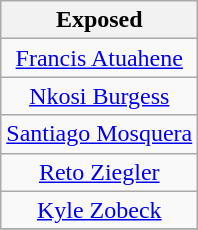<table class="wikitable" style="text-align:center">
<tr>
<th>Exposed</th>
</tr>
<tr>
<td><a href='#'>Francis Atuahene</a></td>
</tr>
<tr>
<td><a href='#'>Nkosi Burgess</a></td>
</tr>
<tr>
<td><a href='#'>Santiago Mosquera</a></td>
</tr>
<tr>
<td><a href='#'>Reto Ziegler</a></td>
</tr>
<tr>
<td><a href='#'>Kyle Zobeck</a></td>
</tr>
<tr>
</tr>
</table>
